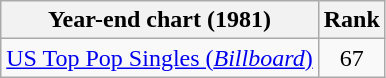<table class="wikitable sortable">
<tr>
<th>Year-end chart (1981)</th>
<th>Rank</th>
</tr>
<tr>
<td><a href='#'>US Top Pop Singles (<em>Billboard</em>)</a></td>
<td align="center">67</td>
</tr>
</table>
